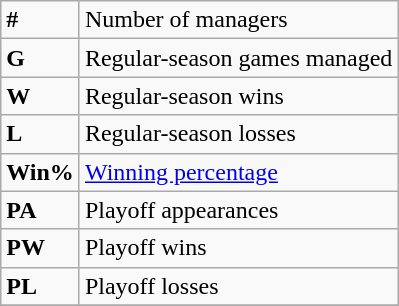<table class="wikitable" style="font-size:100%;">
<tr>
<td><strong>#</strong></td>
<td>Number of managers</td>
</tr>
<tr>
<td><strong>G</strong></td>
<td>Regular-season games managed</td>
</tr>
<tr>
<td><strong>W</strong></td>
<td>Regular-season wins</td>
</tr>
<tr>
<td><strong>L</strong></td>
<td>Regular-season losses</td>
</tr>
<tr>
<td><strong>Win%</strong></td>
<td><a href='#'>Winning percentage</a></td>
</tr>
<tr>
<td><strong>PA</strong></td>
<td>Playoff appearances</td>
</tr>
<tr>
<td><strong>PW</strong></td>
<td>Playoff wins</td>
</tr>
<tr>
<td><strong>PL</strong></td>
<td>Playoff losses</td>
</tr>
<tr>
</tr>
</table>
